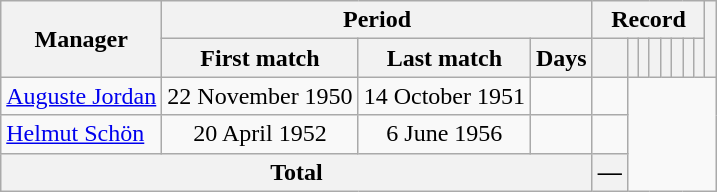<table class="wikitable" style="text-align:center">
<tr>
<th rowspan="2">Manager</th>
<th colspan="3">Period</th>
<th colspan="8">Record</th>
<th rowspan="2"></th>
</tr>
<tr>
<th>First match</th>
<th>Last match</th>
<th>Days</th>
<th></th>
<th></th>
<th></th>
<th></th>
<th></th>
<th></th>
<th></th>
<th></th>
</tr>
<tr>
<td style="text-align:left"> <a href='#'>Auguste Jordan</a></td>
<td>22 November 1950</td>
<td>14 October 1951</td>
<td><br></td>
<td></td>
</tr>
<tr>
<td style="text-align:left"> <a href='#'>Helmut Schön</a></td>
<td>20 April 1952</td>
<td>6 June 1956</td>
<td><br></td>
<td></td>
</tr>
<tr>
<th colspan="4">Total<br></th>
<th>—</th>
</tr>
</table>
